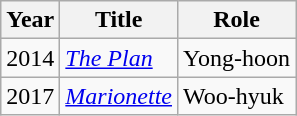<table class="wikitable sortable">
<tr>
<th>Year</th>
<th>Title</th>
<th>Role</th>
</tr>
<tr>
<td>2014</td>
<td><em><a href='#'>The Plan</a></em></td>
<td>Yong-hoon</td>
</tr>
<tr>
<td>2017</td>
<td><em><a href='#'>Marionette</a></em></td>
<td>Woo-hyuk</td>
</tr>
</table>
